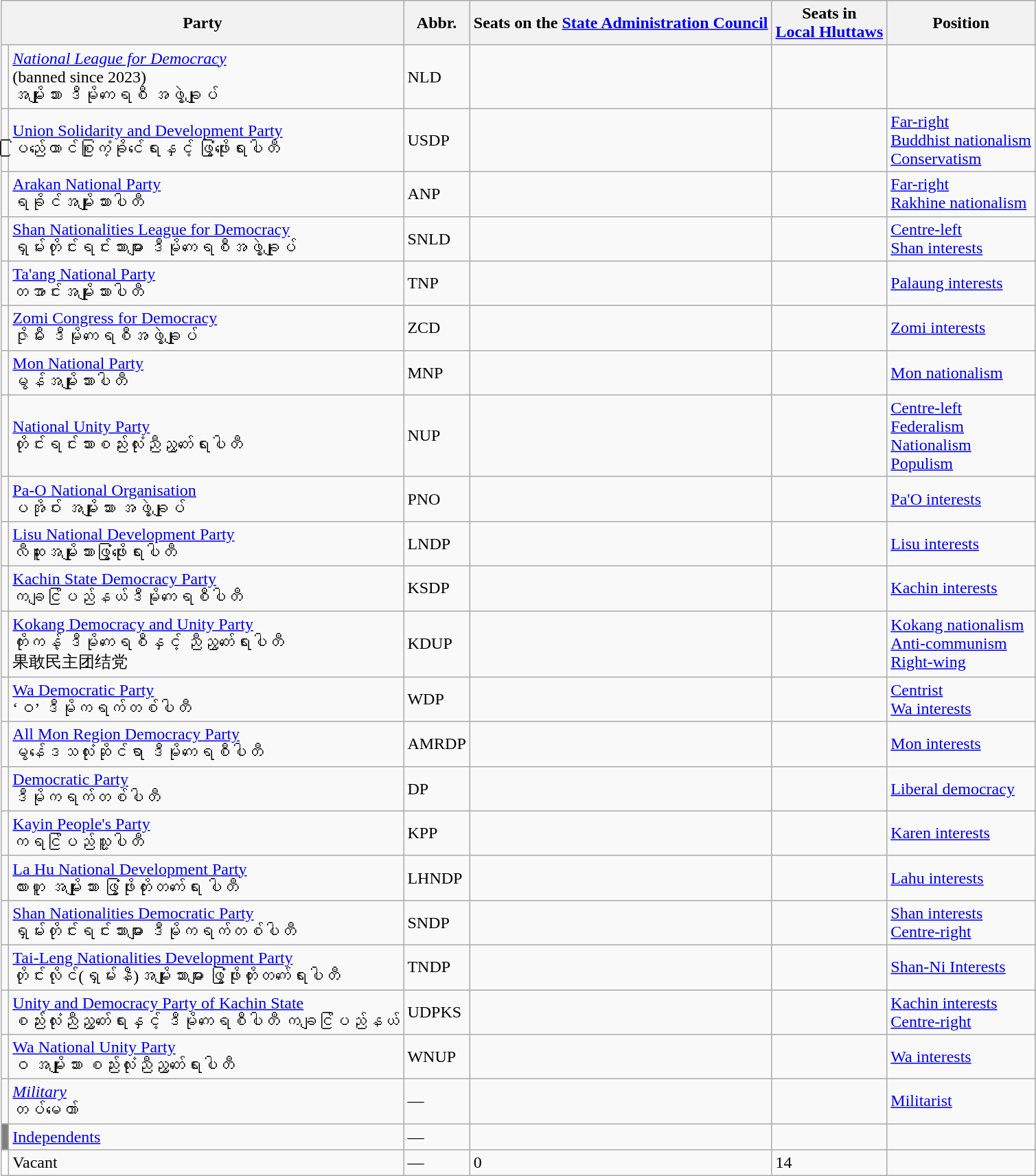<table class="wikitable sortable">
<tr valign="middle">
<th colspan=2>Party</th>
<th>Abbr.</th>
<th>Seats on the <a href='#'>State Administration Council</a></th>
<th>Seats in<br><a href='#'>Local Hluttaws</a></th>
<th>Position</th>
</tr>
<tr>
<td bgcolor=></td>
<td><em><a href='#'>National League for Democracy</a></em><br>(banned since 2023)<br>အမျိုးသား ဒီမိုကရေစီ အဖွဲ့ချုပ်</td>
<td>NLD</td>
<td></td>
<td></td>
<td></td>
</tr>
<tr>
<td bgcolor=></td>
<td><a href='#'>Union Solidarity and Development Party</a><br>ပြည်ထောင်စုကြံ့ခိုင်ရေးနှင့် ဖွံ့ဖြိုးရေးပါတီ</td>
<td>USDP</td>
<td></td>
<td></td>
<td><a href='#'>Far-right</a><br><a href='#'>Buddhist nationalism</a><br><a href='#'>Conservatism</a></td>
</tr>
<tr>
<td bgcolor=></td>
<td><a href='#'>Arakan National Party</a><br>ရခိုင်အမျိုးသားပါတီ</td>
<td>ANP</td>
<td></td>
<td></td>
<td><a href='#'>Far-right</a><br><a href='#'>Rakhine nationalism</a></td>
</tr>
<tr>
<td bgcolor=></td>
<td><a href='#'>Shan Nationalities League for Democracy</a><br>ရှမ်းတိုင်းရင်းသားများ ဒီမိုကရေစီအဖွဲ့ချုပ်</td>
<td>SNLD</td>
<td></td>
<td></td>
<td><a href='#'>Centre-left</a><br><a href='#'>Shan interests</a></td>
</tr>
<tr>
<td bgcolor=></td>
<td><a href='#'>Ta'ang National Party</a><br>တအာင်းအမျိုးသားပါတီ</td>
<td>TNP</td>
<td></td>
<td></td>
<td><a href='#'>Palaung interests</a></td>
</tr>
<tr>
<td bgcolor=></td>
<td><a href='#'>Zomi Congress for Democracy</a><br>ဇိုမီး ဒီမိုကရေစီအဖွဲ့ချုပ်</td>
<td>ZCD</td>
<td></td>
<td></td>
<td><a href='#'>Zomi interests</a></td>
</tr>
<tr>
<td bgcolor=></td>
<td><a href='#'>Mon National Party</a><br>မွန်အမျိုးသားပါတီ</td>
<td>MNP</td>
<td></td>
<td></td>
<td><a href='#'>Mon nationalism</a></td>
</tr>
<tr>
<td bgcolor=></td>
<td><a href='#'>National Unity Party</a><br>တိုင်းရင်းသားစည်းလုံးညီညွတ်ရေးပါတီ</td>
<td>NUP</td>
<td></td>
<td></td>
<td><a href='#'>Centre-left</a><br><a href='#'>Federalism</a><br><a href='#'>Nationalism</a><br><a href='#'>Populism</a></td>
</tr>
<tr>
<td bgcolor=></td>
<td><a href='#'>Pa-O National Organisation</a><br>ပအိုဝ်း အမျိုးသား အဖွဲ့ချုပ်</td>
<td>PNO</td>
<td></td>
<td></td>
<td><a href='#'>Pa'O interests</a></td>
</tr>
<tr>
<td bgcolor=></td>
<td><a href='#'>Lisu National Development Party</a><br>လီဆူးအမျိုးသားဖွံ့ဖြိုးရေးပါတီ</td>
<td>LNDP</td>
<td></td>
<td></td>
<td><a href='#'>Lisu interests</a></td>
</tr>
<tr>
<td bgcolor=></td>
<td><a href='#'>Kachin State Democracy Party</a><br>ကချင်ပြည်နယ်ဒီမိုကရေစီပါတီ</td>
<td>KSDP</td>
<td></td>
<td></td>
<td><a href='#'>Kachin interests</a></td>
</tr>
<tr>
<td bgcolor=></td>
<td><a href='#'>Kokang Democracy and Unity Party</a><br>ကိုးကန့် ဒီမိုကရေစီနှင့် ညီညွတ်ရေးပါတီ<br>果敢民主团结党</td>
<td>KDUP</td>
<td></td>
<td></td>
<td><a href='#'>Kokang nationalism</a><br><a href='#'>Anti-communism</a><br><a href='#'>Right-wing</a></td>
</tr>
<tr>
<td bgcolor=></td>
<td><a href='#'>Wa Democratic Party</a><br>‘ဝ’ ဒီမိုကရက်တစ်ပါတီ</td>
<td>WDP</td>
<td></td>
<td></td>
<td><a href='#'>Centrist</a><br><a href='#'>Wa interests</a></td>
</tr>
<tr>
<td bgcolor=></td>
<td><a href='#'>All Mon Region Democracy Party</a><br>မွန်ဒေသလုံးဆိုင်ရာ ဒီမိုကရေစီပါတီ</td>
<td>AMRDP</td>
<td></td>
<td></td>
<td><a href='#'>Mon interests</a></td>
</tr>
<tr>
<td bgcolor=></td>
<td><a href='#'>Democratic Party</a><br>ဒီမိုကရက်တစ်ပါတီ</td>
<td>DP</td>
<td></td>
<td></td>
<td><a href='#'>Liberal democracy</a></td>
</tr>
<tr>
<td bgcolor=></td>
<td><a href='#'>Kayin People's Party</a><br>ကရင်ပြည်သူ့ပါတီ</td>
<td>KPP</td>
<td></td>
<td></td>
<td><a href='#'>Karen interests</a></td>
</tr>
<tr>
<td bgcolor=></td>
<td><a href='#'>La Hu National Development Party</a><br>လားဟူ အမျိုးသား ဖွံ့ဖြိုးတိုးတက်ရေး ပါတီ</td>
<td>LHNDP</td>
<td></td>
<td></td>
<td><a href='#'>Lahu interests</a></td>
</tr>
<tr>
<td bgcolor=></td>
<td><a href='#'>Shan Nationalities Democratic Party</a><br>ရှမ်းတိုင်းရင်းသားများ ဒီမိုကရက်တစ်ပါတီ</td>
<td>SNDP</td>
<td></td>
<td></td>
<td><a href='#'>Shan interests</a><br><a href='#'>Centre-right</a></td>
</tr>
<tr>
<td bgcolor=></td>
<td><a href='#'>Tai-Leng Nationalities Development Party</a><br>တိုင်းလိုင်(ရှမ်းနီ)အမျိုးသားများ ဖွံ့ဖြိုးတိုးတက်ရေးပါတီ</td>
<td>TNDP</td>
<td></td>
<td></td>
<td><a href='#'>Shan-Ni Interests</a></td>
</tr>
<tr>
<td bgcolor=></td>
<td><a href='#'>Unity and Democracy Party of Kachin State</a><br>စည်းလုံးညီညွတ်ရေးနှင့် ဒီမိုကရေစီပါတီ ကချင်ပြည်နယ်</td>
<td>UDPKS</td>
<td></td>
<td></td>
<td><a href='#'>Kachin interests</a><br><a href='#'>Centre-right</a></td>
</tr>
<tr>
<td bgcolor=></td>
<td><a href='#'>Wa National Unity Party</a><br>ဝ အမျိုးသား စည်းလုံးညီညွတ်ရေးပါတီ</td>
<td>WNUP</td>
<td></td>
<td></td>
<td><a href='#'>Wa interests</a></td>
</tr>
<tr>
<td bgcolor=></td>
<td><em><a href='#'>Military</a></em><br>တပ်မ​တော်</td>
<td>—</td>
<td></td>
<td></td>
<td><a href='#'>Militarist</a></td>
</tr>
<tr>
<td bgcolor=gray></td>
<td><a href='#'>Independents</a></td>
<td>—</td>
<td></td>
<td></td>
<td></td>
</tr>
<tr>
<td bgcolor=white></td>
<td>Vacant</td>
<td>—</td>
<td>0</td>
<td>14</td>
<td></td>
</tr>
</table>
